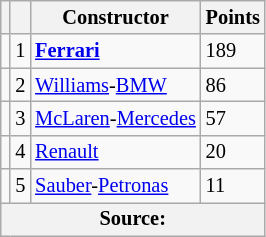<table class="wikitable" style="font-size: 85%;">
<tr>
<th></th>
<th></th>
<th>Constructor</th>
<th>Points</th>
</tr>
<tr>
<td></td>
<td align="center">1</td>
<td> <strong><a href='#'>Ferrari</a></strong></td>
<td>189</td>
</tr>
<tr>
<td></td>
<td align="center">2</td>
<td> <a href='#'>Williams</a>-<a href='#'>BMW</a></td>
<td>86</td>
</tr>
<tr>
<td></td>
<td align="center">3</td>
<td> <a href='#'>McLaren</a>-<a href='#'>Mercedes</a></td>
<td>57</td>
</tr>
<tr>
<td></td>
<td align="center">4</td>
<td> <a href='#'>Renault</a></td>
<td>20</td>
</tr>
<tr>
<td></td>
<td align="center">5</td>
<td> <a href='#'>Sauber</a>-<a href='#'>Petronas</a></td>
<td>11</td>
</tr>
<tr>
<th colspan=4>Source:</th>
</tr>
</table>
